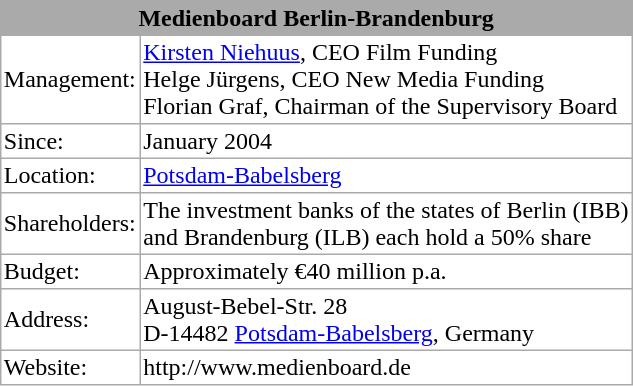<table border="0" cellpadding="2" cellspacing="1" style="float:right; empty-cells:show; margin-left:15px; background:#AAAAAA;">
<tr>
<th colspan="2" align=center>Medienboard Berlin-Brandenburg</th>
</tr>
<tr ---- bgcolor="#FFFFFF">
<td>Management:</td>
<td><a href='#'>Kirsten Niehuus</a>, CEO Film Funding<br>Helge Jürgens, CEO New Media Funding<br>Florian Graf, Chairman of the Supervisory Board</td>
</tr>
<tr --- bgcolor="#FFFFFF">
<td>Since:</td>
<td>January 2004</td>
</tr>
<tr --- bgcolor="#FFFFFF">
<td>Location:</td>
<td><a href='#'>Potsdam-Babelsberg</a></td>
</tr>
<tr --- bgcolor="#FFFFFF">
<td>Shareholders:</td>
<td>The investment banks of the states of Berlin (IBB)<br>and Brandenburg (ILB) each hold a 50% share</td>
</tr>
<tr --- bgcolor="#FFFFFF">
<td>Budget:</td>
<td>Approximately €40 million p.a.</td>
</tr>
<tr --- bgcolor="#FFFFFF">
<td>Address:</td>
<td>August-Bebel-Str. 28<br>D-14482 <a href='#'>Potsdam-Babelsberg</a>, Germany</td>
</tr>
<tr --- bgcolor="#FFFFFF">
<td>Website:</td>
<td>http://www.medienboard.de</td>
</tr>
</table>
